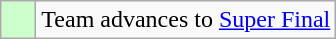<table class="wikitable">
<tr>
<td style="background:#ccffcc;">    </td>
<td>Team advances to <a href='#'>Super Final</a></td>
</tr>
</table>
